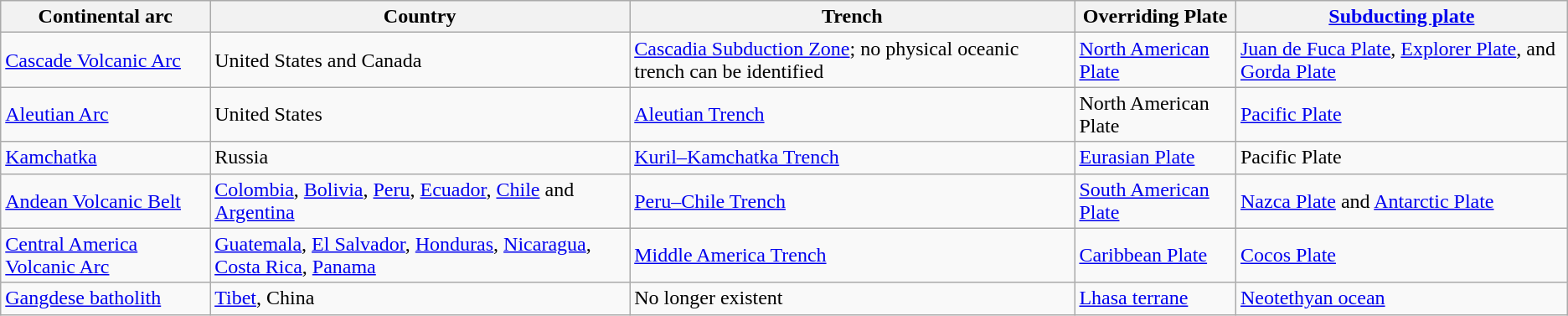<table class="wikitable">
<tr>
<th>Continental arc</th>
<th>Country</th>
<th>Trench</th>
<th>Overriding Plate</th>
<th><a href='#'>Subducting plate</a></th>
</tr>
<tr>
<td><a href='#'>Cascade Volcanic Arc</a></td>
<td>United States and Canada</td>
<td><a href='#'>Cascadia Subduction Zone</a>; no physical oceanic trench can be identified</td>
<td><a href='#'>North American Plate</a></td>
<td><a href='#'>Juan de Fuca Plate</a>, <a href='#'>Explorer Plate</a>, and <a href='#'>Gorda Plate</a></td>
</tr>
<tr>
<td><a href='#'>Aleutian Arc</a></td>
<td>United States</td>
<td><a href='#'>Aleutian Trench</a></td>
<td>North American Plate</td>
<td><a href='#'>Pacific Plate</a></td>
</tr>
<tr>
<td><a href='#'>Kamchatka</a></td>
<td>Russia</td>
<td><a href='#'>Kuril–Kamchatka Trench</a></td>
<td><a href='#'>Eurasian Plate</a></td>
<td>Pacific Plate</td>
</tr>
<tr>
<td><a href='#'>Andean Volcanic Belt</a></td>
<td><a href='#'>Colombia</a>, <a href='#'>Bolivia</a>, <a href='#'>Peru</a>, <a href='#'>Ecuador</a>, <a href='#'>Chile</a> and <a href='#'>Argentina</a></td>
<td><a href='#'>Peru–Chile Trench</a></td>
<td><a href='#'>South American Plate</a></td>
<td><a href='#'>Nazca Plate</a> and <a href='#'>Antarctic Plate</a></td>
</tr>
<tr>
<td><a href='#'>Central America Volcanic Arc</a></td>
<td><a href='#'>Guatemala</a>, <a href='#'>El Salvador</a>, <a href='#'>Honduras</a>, <a href='#'>Nicaragua</a>, <a href='#'>Costa Rica</a>, <a href='#'>Panama</a></td>
<td><a href='#'>Middle America Trench</a></td>
<td><a href='#'>Caribbean Plate</a></td>
<td><a href='#'>Cocos Plate</a></td>
</tr>
<tr>
<td><a href='#'>Gangdese batholith</a></td>
<td><a href='#'>Tibet</a>, China</td>
<td>No longer existent</td>
<td><a href='#'>Lhasa terrane</a></td>
<td><a href='#'>Neotethyan ocean</a></td>
</tr>
</table>
